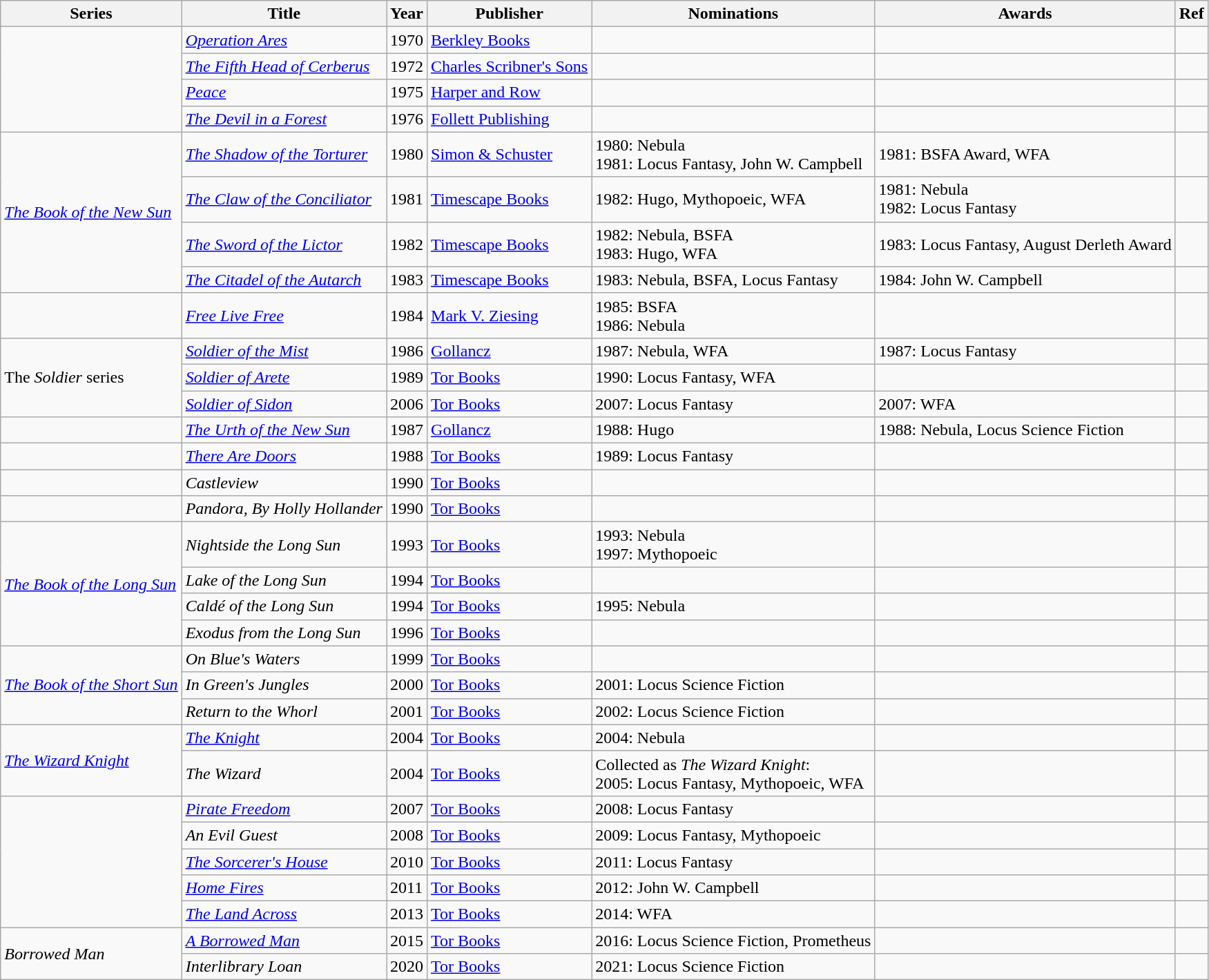<table class="wikitable">
<tr>
<th>Series</th>
<th>Title</th>
<th>Year</th>
<th>Publisher</th>
<th>Nominations</th>
<th>Awards</th>
<th>Ref</th>
</tr>
<tr>
<td rowspan="4"></td>
<td><em><a href='#'>Operation Ares</a></em></td>
<td>1970</td>
<td><a href='#'>Berkley Books</a></td>
<td></td>
<td></td>
<td></td>
</tr>
<tr>
<td><em><a href='#'>The Fifth Head of Cerberus</a></em></td>
<td>1972</td>
<td><a href='#'>Charles Scribner's Sons</a></td>
<td></td>
<td></td>
<td></td>
</tr>
<tr>
<td><a href='#'><em>Peace</em></a></td>
<td>1975</td>
<td><a href='#'>Harper and Row</a></td>
<td></td>
<td></td>
<td></td>
</tr>
<tr>
<td><em><a href='#'>The Devil in a Forest</a></em></td>
<td>1976</td>
<td><a href='#'>Follett Publishing</a></td>
<td></td>
<td></td>
<td></td>
</tr>
<tr>
<td rowspan="4"><em><a href='#'>The Book of the New Sun</a></em></td>
<td><em><a href='#'>The Shadow of the Torturer</a></em></td>
<td>1980</td>
<td><a href='#'>Simon & Schuster</a></td>
<td>1980: Nebula<br>1981: Locus Fantasy, John W. Campbell</td>
<td>1981: BSFA Award, WFA</td>
<td></td>
</tr>
<tr>
<td><em><a href='#'>The Claw of the Conciliator</a></em></td>
<td>1981</td>
<td><a href='#'>Timescape Books</a></td>
<td>1982: Hugo, Mythopoeic, WFA</td>
<td>1981: Nebula<br>1982: Locus Fantasy</td>
<td></td>
</tr>
<tr>
<td><em><a href='#'>The Sword of the Lictor</a></em></td>
<td>1982</td>
<td><a href='#'>Timescape Books</a></td>
<td>1982: Nebula, BSFA<br>1983: Hugo, WFA</td>
<td>1983: Locus Fantasy, August Derleth Award</td>
<td></td>
</tr>
<tr>
<td><em><a href='#'>The Citadel of the Autarch</a></em></td>
<td>1983</td>
<td><a href='#'>Timescape Books</a></td>
<td>1983: Nebula, BSFA, Locus Fantasy</td>
<td>1984: John W. Campbell</td>
<td></td>
</tr>
<tr>
<td></td>
<td><em><a href='#'>Free Live Free</a></em></td>
<td>1984</td>
<td><a href='#'>Mark V. Ziesing</a></td>
<td>1985: BSFA<br>1986: Nebula</td>
<td></td>
<td></td>
</tr>
<tr>
<td rowspan="3">The <em>Soldier</em> series</td>
<td><em><a href='#'>Soldier of the Mist</a></em></td>
<td>1986</td>
<td><a href='#'>Gollancz</a></td>
<td>1987: Nebula, WFA</td>
<td>1987: Locus Fantasy</td>
<td></td>
</tr>
<tr>
<td><em><a href='#'>Soldier of Arete</a></em></td>
<td>1989</td>
<td><a href='#'>Tor Books</a></td>
<td>1990: Locus Fantasy, WFA</td>
<td></td>
<td></td>
</tr>
<tr>
<td><em><a href='#'>Soldier of Sidon</a></em></td>
<td>2006</td>
<td><a href='#'>Tor Books</a></td>
<td>2007: Locus Fantasy</td>
<td>2007: WFA</td>
<td></td>
</tr>
<tr>
<td></td>
<td><em><a href='#'>The Urth of the New Sun</a></em></td>
<td>1987</td>
<td><a href='#'>Gollancz</a></td>
<td>1988: Hugo</td>
<td>1988: Nebula, Locus Science Fiction</td>
<td></td>
</tr>
<tr>
<td></td>
<td><em><a href='#'>There Are Doors</a></em></td>
<td>1988</td>
<td><a href='#'>Tor Books</a></td>
<td>1989: Locus Fantasy</td>
<td></td>
<td></td>
</tr>
<tr>
<td></td>
<td><em>Castleview</em></td>
<td>1990</td>
<td><a href='#'>Tor Books</a></td>
<td></td>
<td></td>
<td></td>
</tr>
<tr>
<td></td>
<td><em>Pandora, By Holly Hollander</em></td>
<td>1990</td>
<td><a href='#'>Tor Books</a></td>
<td></td>
<td></td>
<td></td>
</tr>
<tr>
<td rowspan="4"><em><a href='#'>The Book of the Long Sun</a></em></td>
<td><em>Nightside the Long Sun</em></td>
<td>1993</td>
<td><a href='#'>Tor Books</a></td>
<td>1993: Nebula<br>1997: Mythopoeic</td>
<td></td>
<td></td>
</tr>
<tr>
<td><em>Lake of the Long Sun</em></td>
<td>1994</td>
<td><a href='#'>Tor Books</a></td>
<td></td>
<td></td>
<td></td>
</tr>
<tr>
<td><em>Caldé of the Long Sun</em></td>
<td>1994</td>
<td><a href='#'>Tor Books</a></td>
<td>1995: Nebula</td>
<td></td>
<td></td>
</tr>
<tr>
<td><em>Exodus from the Long Sun</em></td>
<td>1996</td>
<td><a href='#'>Tor Books</a></td>
<td></td>
<td></td>
<td></td>
</tr>
<tr>
<td rowspan="3"><em><a href='#'>The Book of the Short Sun</a></em></td>
<td><em>On Blue's Waters</em></td>
<td>1999</td>
<td><a href='#'>Tor Books</a></td>
<td></td>
<td></td>
<td></td>
</tr>
<tr>
<td><em>In Green's Jungles</em></td>
<td>2000</td>
<td><a href='#'>Tor Books</a></td>
<td>2001: Locus Science Fiction</td>
<td></td>
<td></td>
</tr>
<tr>
<td><em>Return to the Whorl</em></td>
<td>2001</td>
<td><a href='#'>Tor Books</a></td>
<td>2002: Locus Science Fiction</td>
<td></td>
<td></td>
</tr>
<tr>
<td rowspan="2"><em><a href='#'>The Wizard Knight</a></em></td>
<td><a href='#'><em>The Knight</em></a></td>
<td>2004</td>
<td><a href='#'>Tor Books</a></td>
<td>2004: Nebula</td>
<td></td>
<td></td>
</tr>
<tr>
<td><em>The Wizard</em></td>
<td>2004</td>
<td><a href='#'>Tor Books</a></td>
<td>Collected as <em>The Wizard Knight</em>:<br>2005: Locus Fantasy, Mythopoeic, WFA</td>
<td></td>
<td></td>
</tr>
<tr>
<td rowspan="5"></td>
<td><em><a href='#'>Pirate Freedom</a></em></td>
<td>2007</td>
<td><a href='#'>Tor Books</a></td>
<td>2008: Locus Fantasy</td>
<td></td>
<td></td>
</tr>
<tr>
<td><em>An Evil Guest</em></td>
<td>2008</td>
<td><a href='#'>Tor Books</a></td>
<td>2009: Locus Fantasy, Mythopoeic</td>
<td></td>
<td></td>
</tr>
<tr>
<td><em><a href='#'>The Sorcerer's House</a></em></td>
<td>2010</td>
<td><a href='#'>Tor Books</a></td>
<td>2011: Locus Fantasy</td>
<td></td>
<td></td>
</tr>
<tr>
<td><a href='#'><em>Home Fires</em></a></td>
<td>2011</td>
<td><a href='#'>Tor Books</a></td>
<td>2012: John W. Campbell</td>
<td></td>
<td></td>
</tr>
<tr>
<td><em><a href='#'>The Land Across</a></em></td>
<td>2013</td>
<td><a href='#'>Tor Books</a></td>
<td>2014: WFA</td>
<td></td>
<td></td>
</tr>
<tr>
<td rowspan="2"><em>Borrowed Man</em></td>
<td><em><a href='#'>A Borrowed Man</a></em></td>
<td>2015</td>
<td><a href='#'>Tor Books</a></td>
<td>2016: Locus Science Fiction, Prometheus</td>
<td></td>
<td></td>
</tr>
<tr>
<td><em>Interlibrary Loan</em></td>
<td>2020</td>
<td><a href='#'>Tor Books</a></td>
<td>2021: Locus Science Fiction</td>
<td></td>
<td></td>
</tr>
</table>
